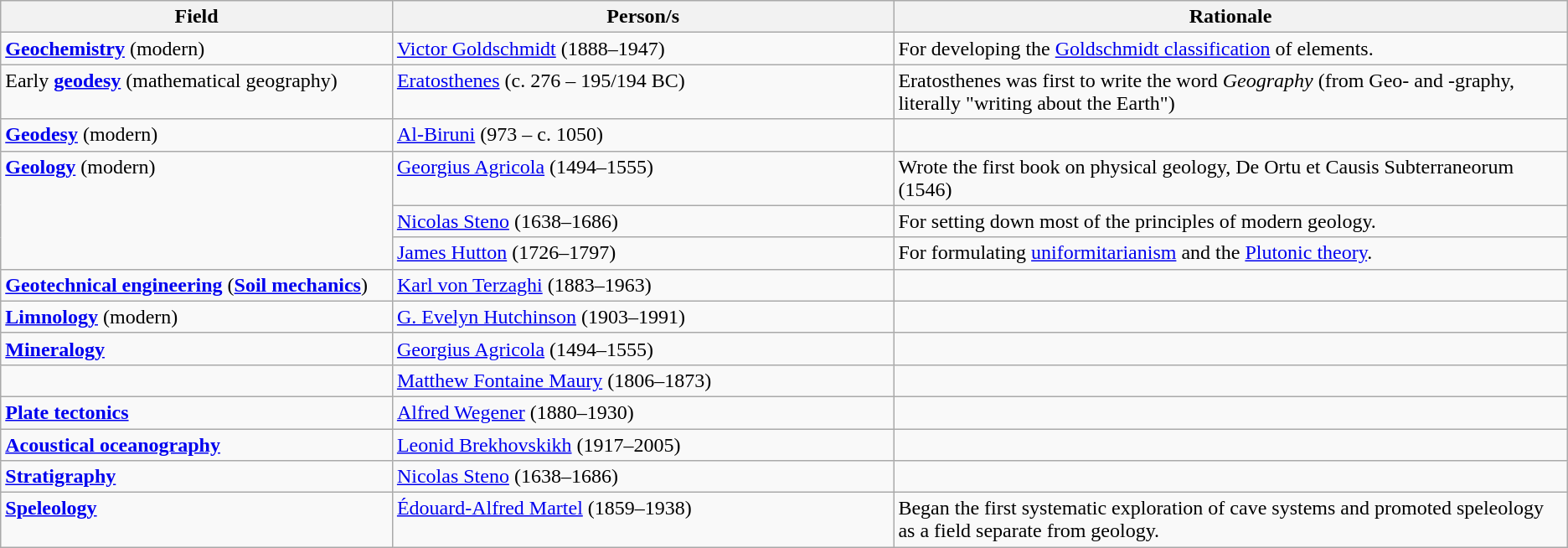<table class="wikitable" style="text-align:left;">
<tr>
<th width="25%">Field</th>
<th width="32%">Person/s<br></th>
<th width="43%">Rationale</th>
</tr>
<tr style="vertical-align:top">
<td><strong><a href='#'>Geochemistry</a></strong> (modern)</td>
<td><a href='#'>Victor Goldschmidt</a> (1888–1947)</td>
<td>For developing the <a href='#'>Goldschmidt classification</a> of elements.</td>
</tr>
<tr style="vertical-align:top">
<td>Early <strong><a href='#'>geodesy</a></strong> (mathematical geography)</td>
<td><a href='#'>Eratosthenes</a> (c. 276 – 195/194 BC)</td>
<td>Eratosthenes was first to write the word <em>Geography</em> (from Geo- and -graphy, literally "writing about the Earth")</td>
</tr>
<tr style="vertical-align:top">
<td><strong><a href='#'>Geodesy</a></strong> (modern)</td>
<td><a href='#'>Al-Biruni</a> (973 – c. 1050)</td>
</tr>
<tr style="vertical-align:top">
<td rowspan="3"><strong><a href='#'>Geology</a></strong> (modern)</td>
<td><a href='#'>Georgius Agricola</a> (1494–1555)</td>
<td>Wrote the first book on physical geology, De Ortu et Causis Subterraneorum (1546)</td>
</tr>
<tr>
<td><a href='#'>Nicolas Steno</a> (1638–1686)</td>
<td>For setting down most of the principles of modern geology.</td>
</tr>
<tr>
<td><a href='#'>James Hutton</a> (1726–1797)</td>
<td>For formulating <a href='#'>uniformitarianism</a> and the <a href='#'>Plutonic theory</a>.</td>
</tr>
<tr>
<td><strong><a href='#'>Geotechnical engineering</a></strong> (<strong><a href='#'>Soil mechanics</a></strong>)</td>
<td><a href='#'>Karl von Terzaghi</a> (1883–1963)</td>
</tr>
<tr style="vertical-align:top">
<td><strong><a href='#'>Limnology</a></strong> (modern)</td>
<td><a href='#'>G. Evelyn Hutchinson</a> (1903–1991)</td>
<td></td>
</tr>
<tr style="vertical-align:top">
<td><strong><a href='#'>Mineralogy</a></strong></td>
<td><a href='#'>Georgius Agricola</a> (1494–1555)</td>
<td></td>
</tr>
<tr style="vertical-align:top">
<td></td>
<td><a href='#'>Matthew Fontaine Maury</a> (1806–1873)</td>
<td></td>
</tr>
<tr style="vertical-align:top">
<td><strong><a href='#'>Plate tectonics</a></strong></td>
<td><a href='#'>Alfred Wegener</a> (1880–1930)</td>
<td></td>
</tr>
<tr style="vertical-align:top">
<td><strong><a href='#'>Acoustical oceanography</a></strong></td>
<td><a href='#'>Leonid Brekhovskikh</a> (1917–2005)</td>
<td></td>
</tr>
<tr style="vertical-align:top">
<td><strong><a href='#'>Stratigraphy</a></strong></td>
<td><a href='#'>Nicolas Steno</a> (1638–1686)</td>
<td></td>
</tr>
<tr style="vertical-align:top">
<td><strong><a href='#'>Speleology</a></strong></td>
<td><a href='#'>Édouard-Alfred Martel</a> (1859–1938)</td>
<td>Began the first systematic exploration of cave systems and promoted speleology as a field separate from geology.</td>
</tr>
</table>
